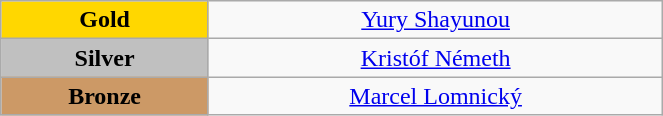<table class="wikitable" style="text-align:center; " width="35%">
<tr>
<td bgcolor="gold"><strong>Gold</strong></td>
<td><a href='#'>Yury Shayunou</a><br>  <small><em></em></small></td>
</tr>
<tr>
<td bgcolor="silver"><strong>Silver</strong></td>
<td><a href='#'>Kristóf Németh</a><br>  <small><em></em></small></td>
</tr>
<tr>
<td bgcolor="CC9966"><strong>Bronze</strong></td>
<td><a href='#'>Marcel Lomnický</a><br>  <small><em></em></small></td>
</tr>
</table>
